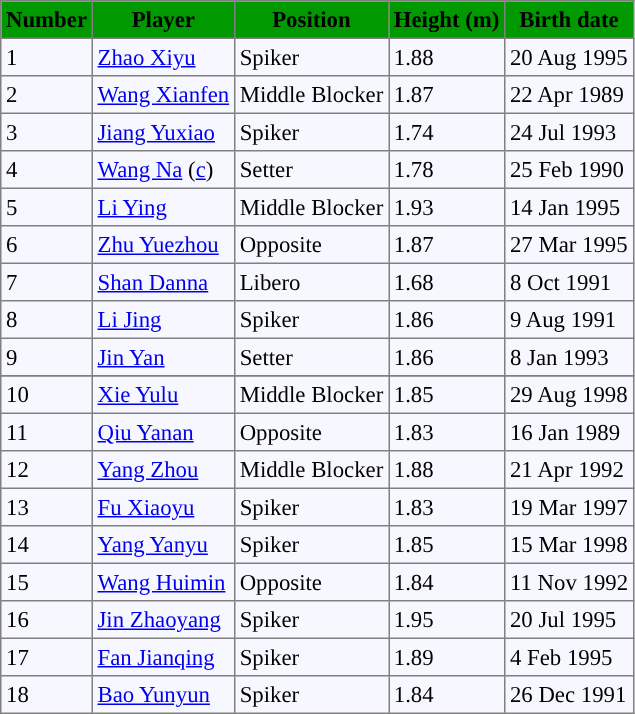<table bgcolor="#f7f8ff" cellpadding="3" cellspacing="0" border="1" style="font-size: 95%; border: gray solid 1px; border-collapse: collapse;">
<tr bgcolor="#009900">
<td align=center><strong>Number</strong></td>
<td align=center><strong>Player</strong></td>
<td align=center><strong>Position</strong></td>
<td align=center><strong>Height (m)</strong></td>
<td align=center><strong>Birth date</strong></td>
</tr>
<tr align=left>
<td>1</td>
<td> <a href='#'>Zhao Xiyu</a></td>
<td>Spiker</td>
<td>1.88</td>
<td>20 Aug 1995</td>
</tr>
<tr align=left>
<td>2</td>
<td> <a href='#'>Wang Xianfen</a></td>
<td>Middle Blocker</td>
<td>1.87</td>
<td>22 Apr 1989</td>
</tr>
<tr align=left>
<td>3</td>
<td> <a href='#'>Jiang Yuxiao</a></td>
<td>Spiker</td>
<td>1.74</td>
<td>24 Jul 1993</td>
</tr>
<tr align=left>
<td>4</td>
<td> <a href='#'>Wang Na</a> (<a href='#'>c</a>)</td>
<td>Setter</td>
<td>1.78</td>
<td>25 Feb 1990</td>
</tr>
<tr align=left>
<td>5</td>
<td> <a href='#'>Li Ying</a></td>
<td>Middle Blocker</td>
<td>1.93</td>
<td>14 Jan 1995</td>
</tr>
<tr align=left>
<td>6</td>
<td> <a href='#'>Zhu Yuezhou</a></td>
<td>Opposite</td>
<td>1.87</td>
<td>27 Mar 1995</td>
</tr>
<tr align="left">
<td>7</td>
<td> <a href='#'>Shan Danna</a></td>
<td>Libero</td>
<td>1.68</td>
<td>8 Oct 1991</td>
</tr>
<tr align="left">
<td>8</td>
<td> <a href='#'>Li Jing</a></td>
<td>Spiker</td>
<td>1.86</td>
<td>9 Aug 1991</td>
</tr>
<tr align="left">
<td>9</td>
<td> <a href='#'>Jin Yan</a></td>
<td>Setter</td>
<td>1.86</td>
<td>8 Jan 1993</td>
</tr>
<tr align="left">
</tr>
<tr align="left">
<td>10</td>
<td> <a href='#'>Xie Yulu</a></td>
<td>Middle Blocker</td>
<td>1.85</td>
<td>29 Aug 1998</td>
</tr>
<tr align="left">
<td>11</td>
<td> <a href='#'>Qiu Yanan</a></td>
<td>Opposite</td>
<td>1.83</td>
<td>16 Jan 1989</td>
</tr>
<tr align="left">
<td>12</td>
<td> <a href='#'>Yang Zhou</a></td>
<td>Middle Blocker</td>
<td>1.88</td>
<td>21 Apr 1992</td>
</tr>
<tr align="left">
<td>13</td>
<td> <a href='#'>Fu Xiaoyu</a></td>
<td>Spiker</td>
<td>1.83</td>
<td>19 Mar 1997</td>
</tr>
<tr align="left">
<td>14</td>
<td> <a href='#'>Yang Yanyu</a></td>
<td>Spiker</td>
<td>1.85</td>
<td>15 Mar 1998</td>
</tr>
<tr align="left">
<td>15</td>
<td> <a href='#'>Wang Huimin</a></td>
<td>Opposite</td>
<td>1.84</td>
<td>11 Nov 1992</td>
</tr>
<tr align="left">
<td>16</td>
<td> <a href='#'>Jin Zhaoyang</a></td>
<td>Spiker</td>
<td>1.95</td>
<td>20 Jul 1995</td>
</tr>
<tr align="left">
<td>17</td>
<td> <a href='#'>Fan Jianqing</a></td>
<td>Spiker</td>
<td>1.89</td>
<td>4 Feb 1995</td>
</tr>
<tr align="left">
<td>18</td>
<td> <a href='#'>Bao Yunyun</a></td>
<td>Spiker</td>
<td>1.84</td>
<td>26 Dec 1991</td>
</tr>
</table>
